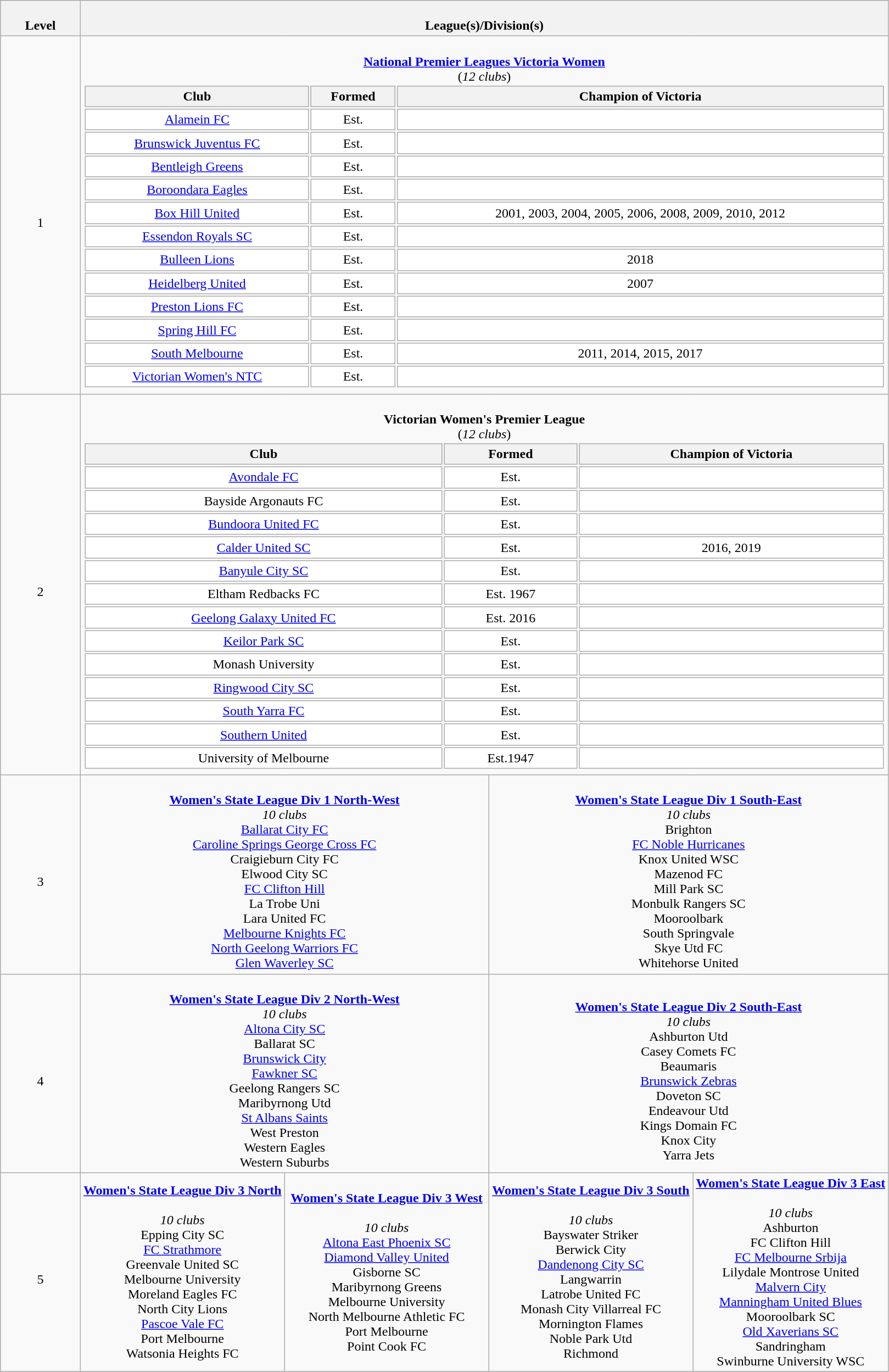<table class="wikitable" style="text-align: center;">
<tr>
<th style="width:9%;"><br>Level</th>
<th colspan="6" style="width:96%;"><br>League(s)/Division(s)</th>
</tr>
<tr>
<td style="width:9%;"><br>1</td>
<td colspan="6" style="width:32%;"><br><strong><a href='#'>National Premier Leagues Victoria Women</a></strong><br>(<em>12 clubs</em>)<table style="width:100%;">
<tr style="color:Black; background:#cfcfcf;">
<th>Club</th>
<th>Formed</th>
<th>Champion of Victoria</th>
</tr>
<tr style="background:#fff;">
<td><a href='#'>Alamein FC</a></td>
<td>Est.</td>
<td style="text-align:center;"></td>
</tr>
<tr ---- style="background:#fff;"|>
<td><a href='#'>Brunswick Juventus FC</a></td>
<td>Est.</td>
<td style="text-align:center;"></td>
</tr>
<tr ---- style="background:#fff;"|>
<td><a href='#'>Bentleigh Greens</a></td>
<td>Est.</td>
<td style="text-align:center;"></td>
</tr>
<tr ---- style="background:#fff;"|>
<td><a href='#'>Boroondara Eagles</a></td>
<td>Est.</td>
<td style="text-align:center;"></td>
</tr>
<tr ---- style="background:#fff;"|>
<td><a href='#'>Box Hill United</a></td>
<td>Est.</td>
<td style="text-align:center;">2001, 2003, 2004, 2005, 2006, 2008, 2009, 2010, 2012</td>
</tr>
<tr ---- style="background:#fff;"|>
<td><a href='#'>Essendon Royals SC</a></td>
<td>Est.</td>
<td style="text-align:center;"></td>
</tr>
<tr ---- style="background:#fff;"|>
<td><a href='#'>Bulleen Lions</a></td>
<td>Est.</td>
<td style="text-align:center;">2018</td>
</tr>
<tr ---- style="background:#fff;"|>
<td><a href='#'>Heidelberg United</a></td>
<td>Est.</td>
<td style="text-align:center;">2007</td>
</tr>
<tr ---- style="background:#fff;"|>
<td><a href='#'>Preston Lions FC</a></td>
<td>Est.</td>
<td style="text-align:center;"></td>
</tr>
<tr ---- style="background:#fff;"|>
<td><a href='#'>Spring Hill FC</a></td>
<td>Est.</td>
<td style="text-align:center;"></td>
</tr>
<tr ---- style="background:#fff;"|>
<td><a href='#'>South Melbourne</a></td>
<td>Est.</td>
<td style="text-align:center;">2011, 2014, 2015, 2017</td>
</tr>
<tr ---- style="background:#fff;"|>
<td><a href='#'>Victorian Women's NTC</a></td>
<td>Est.</td>
<td style="text-align:center;"></td>
</tr>
<tr ---- style="background:#fff;"|>
</tr>
</table>
</td>
</tr>
<tr>
<td style="width:9%;"><br>2</td>
<td colspan="6" style="width:96%;"><br><strong>Victorian Women's Premier League</strong><br>(<em>12 clubs</em>)<table style="width:100%;">
<tr style="color:Black; background:#cfcfcf;">
<th>Club</th>
<th>Formed</th>
<th>Champion of Victoria</th>
</tr>
<tr style="background:#fff;">
<td><a href='#'>Avondale FC</a></td>
<td>Est.</td>
<td style="text-align:center;"></td>
</tr>
<tr ---- style="background:#fff;"|>
<td>Bayside Argonauts FC</td>
<td>Est.</td>
<td style="text-align:center;"></td>
</tr>
<tr ---- style="background:#fff;"|>
<td><a href='#'>Bundoora United FC</a></td>
<td>Est.</td>
<td style="text-align:center;"></td>
</tr>
<tr ---- style="background:#fff;"|>
<td><a href='#'>Calder United SC</a></td>
<td>Est.</td>
<td style="text-align:center;">2016, 2019</td>
</tr>
<tr ---- style="background:#fff;"|>
<td><a href='#'>Banyule City SC</a></td>
<td>Est.</td>
<td style="text-align:center;"></td>
</tr>
<tr ---- style="background:#fff;"|>
<td>Eltham Redbacks FC</td>
<td>Est. 1967</td>
<td style="text-align:center;"></td>
</tr>
<tr ---- style="background:#fff;"|>
<td><a href='#'>Geelong Galaxy United FC</a></td>
<td>Est. 2016</td>
<td style="text-align:center;"></td>
</tr>
<tr ---- style="background:#fff;"|>
<td><a href='#'>Keilor Park SC</a></td>
<td>Est.</td>
<td style="text-align:center;"></td>
</tr>
<tr ---- style="background:#fff;"|>
<td>Monash University</td>
<td>Est.</td>
<td style="text-align:center;"></td>
</tr>
<tr ---- style="background:#fff;"|>
<td><a href='#'>Ringwood City SC</a></td>
<td>Est.</td>
<td style="text-align:center;"></td>
</tr>
<tr ---- style="background:#fff;"|>
<td><a href='#'>South Yarra FC</a></td>
<td>Est.</td>
<td style="text-align:center;"></td>
</tr>
<tr ---- style="background:#fff;"|>
<td><a href='#'>Southern United</a></td>
<td>Est.</td>
<td style="text-align:center;"></td>
</tr>
<tr ---- style="background:#fff;"|>
<td>University of Melbourne</td>
<td>Est.1947</td>
<td style="text-align:center;"></td>
</tr>
<tr ---- style="background:#fff;"|>
</tr>
</table>
</td>
</tr>
<tr>
<td style="width:9%;"><br>3</td>
<td colspan="2" style="width:48%;"><br><strong><a href='#'>Women's State League Div 1 North-West</a></strong><br>
<em>10 clubs</em><br><a href='#'>Ballarat City FC</a>  <br><a href='#'>Caroline Springs George Cross FC</a><br>Craigieburn City FC <br>Elwood City SC <br><a href='#'>FC Clifton Hill</a>  <br>La Trobe Uni <br>Lara United FC <br><a href='#'>Melbourne Knights FC</a><br><a href='#'>North Geelong Warriors FC</a>  <br> <a href='#'>Glen Waverley SC</a></td>
<td colspan="2" style="width:48%;"><br><strong><a href='#'>Women's State League Div 1 South-East</a></strong><br>
<em>10 clubs</em> <br>Brighton  <br><a href='#'>FC Noble Hurricanes</a> <br>Knox United WSC <br>Mazenod FC <br>Mill Park SC <br> Monbulk Rangers SC <br>Mooroolbark <br> South Springvale <br> Skye Utd FC <br> Whitehorse United</td>
</tr>
<tr>
<td style="width:9%;"><br>4</td>
<td colspan="2" style="width:32%;"><br><strong><a href='#'>Women's State League Div 2 North-West</a></strong><br>
<em>10 clubs</em> <br><a href='#'>Altona City SC</a> <br> Ballarat SC <br><a href='#'>Brunswick City</a> <br><a href='#'>Fawkner SC</a> <br>Geelong Rangers SC <br>Maribyrnong Utd <br><a href='#'>St Albans Saints</a> <br>West Preston  <br>Western Eagles  <br>Western Suburbs  <br></td>
<td colspan="2" style="width:32%;"><br><strong><a href='#'>Women's State League Div 2 South-East</a></strong><br>
<em>10 clubs</em> <br>Ashburton Utd  <br> Casey Comets FC  <br> Beaumaris <br><a href='#'>Brunswick Zebras</a>  <br> Doveton SC<br>Endeavour Utd <br>Kings Domain FC <br>Knox City  <br>Yarra Jets <br></td>
</tr>
<tr>
<td style="width:9%;"><br>5</td>
<td colspan="1" style="width:23%;"><strong><a href='#'>Women's State League Div 3 North</a></strong><br><br><em>10 clubs</em> <br>Epping City SC  <br><a href='#'>FC Strathmore</a>  <br>Greenvale United SC  <br>Melbourne University <br>Moreland Eagles FC<br> North City Lions <br> <a href='#'>Pascoe Vale FC</a> <br>Port Melbourne <br>Watsonia Heights FC<br></td>
<td colspan="1" style="width:23%;"><strong><a href='#'>Women's State League Div 3 West</a></strong><br><br><em>10 clubs</em> <br><a href='#'>Altona East Phoenix SC</a>  <br><a href='#'>Diamond Valley United</a> <br>Gisborne SC <br>Maribyrnong Greens  <br>Melbourne University <br> North Melbourne Athletic FC <br> Port Melbourne <br>Point Cook FC <br></td>
<td colspan="1" style="width:23%;"><strong><a href='#'>Women's State League Div 3 South</a></strong><br><br><em>10 clubs</em><br>Bayswater Striker  <br> Berwick City   <br><a href='#'>Dandenong City SC</a> <br>Langwarrin <br>Latrobe United FC <br>Monash City Villarreal FC <br>Mornington Flames <br>Noble Park Utd  <br>Richmond <br></td>
<td colspan="1" style="width:23%;"><strong><a href='#'>Women's State League Div 3 East</a></strong><br><br><em>10 clubs</em><br> Ashburton  <br>FC Clifton Hill <br><a href='#'>FC Melbourne Srbija</a> <br>Lilydale Montrose United <br><a href='#'>Malvern City</a> <br><a href='#'>Manningham United Blues</a> <br>Mooroolbark SC <br> <a href='#'>Old Xaverians SC</a>  <br>Sandringham <br>Swinburne University WSC <br></td>
</tr>
</table>
